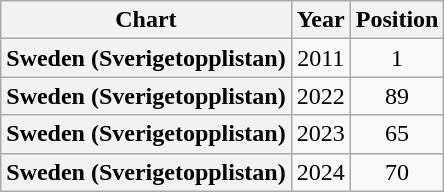<table class="wikitable plainrowheaders" style="text-align:center">
<tr>
<th scope="col">Chart</th>
<th scope="col">Year</th>
<th scope="col">Position</th>
</tr>
<tr>
<th scope="row">Sweden (Sverigetopplistan)</th>
<td>2011</td>
<td>1</td>
</tr>
<tr>
<th scope="row">Sweden (Sverigetopplistan)</th>
<td>2022</td>
<td>89</td>
</tr>
<tr>
<th scope="row">Sweden (Sverigetopplistan)</th>
<td>2023</td>
<td>65</td>
</tr>
<tr>
<th scope="row">Sweden (Sverigetopplistan)</th>
<td>2024</td>
<td>70</td>
</tr>
</table>
